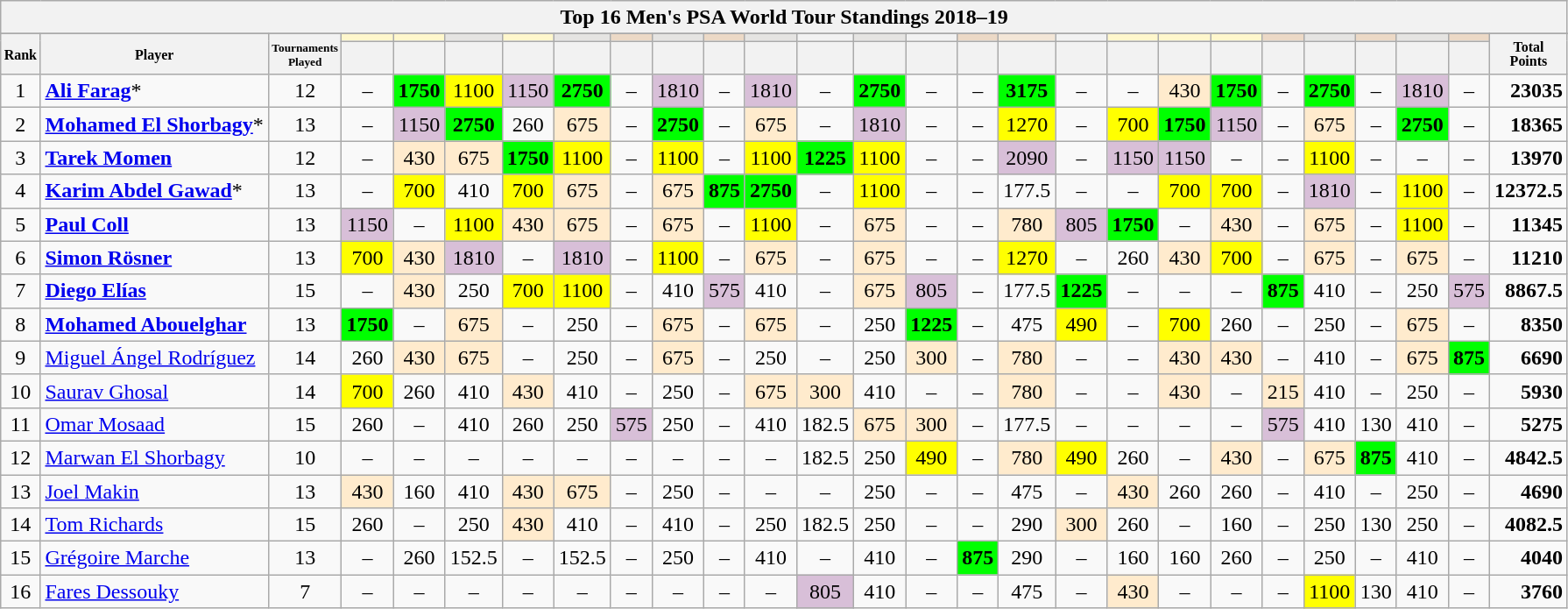<table class="wikitable sortable">
<tr>
<th colspan=27 align="center">Top 16 Men's PSA World Tour Standings 2018–19</th>
</tr>
<tr>
</tr>
<tr style="font-size:8pt;font-weight:bold">
<th rowspan=2 align="center">Rank</th>
<th rowspan=2 align="center">Player</th>
<th rowspan=2 align="center"><small>Tournaments<br>Played</small></th>
<th style="background:#fff7cc;"><small></small></th>
<th style="background:#fff7cc;"><small></small></th>
<th style="background:#E5E4E2;"><small></small></th>
<th style="background:#fff7cc;"><small></small></th>
<th style="background:#E5E4E2;"><small></small></th>
<th style="background:#ecd9c6;"><small></small></th>
<th style="background:#E5E4E2;"><small></small></th>
<th style="background:#ecd9c6;"><small></small></th>
<th style="background:#E5E4E2;"><small></small></th>
<th style="background:#f2f2f2;"><small></small></th>
<th style="background:#E5E4E2;"><small></small></th>
<th style="background:#f2f2f2;"><small></small></th>
<th style="background:#ecd9c6;"><small></small></th>
<th style="background:#F3E6D7;"><small></small></th>
<th style="background:#f2f2f2;"><small></small></th>
<th style="background:#fff7cc;"><small></small></th>
<th style="background:#fff7cc;"><small></small></th>
<th style="background:#fff7cc;"><small></small></th>
<th style="background:#ecd9c6;"><small></small></th>
<th style="background:#E5E4E2;"><small></small></th>
<th style="background:#ecd9c6;"><small></small></th>
<th style="background:#E5E4E2;"><small></small></th>
<th style="background:#ecd9c6;"><small></small></th>
<th rowspan=2 align="center">Total<br>Points</th>
</tr>
<tr>
<th data-sort-type=number> </th>
<th data-sort-type=number></th>
<th data-sort-type=number></th>
<th data-sort-type=number></th>
<th data-sort-type=number></th>
<th data-sort-type=number></th>
<th data-sort-type=number></th>
<th data-sort-type=number></th>
<th data-sort-type=number></th>
<th data-sort-type=number></th>
<th data-sort-type=number></th>
<th data-sort-type=number></th>
<th data-sort-type=number></th>
<th data-sort-type=number></th>
<th data-sort-type=number></th>
<th data-sort-type=number></th>
<th data-sort-type=number></th>
<th data-sort-type=number></th>
<th data-sort-type=number></th>
<th data-sort-type=number></th>
<th data-sort-type=number></th>
<th data-sort-type=number></th>
<th data-sort-type=number></th>
</tr>
<tr>
<td align=center>1</td>
<td> <strong><a href='#'>Ali Farag</a></strong>*</td>
<td align=center>12</td>
<td align=center>–</td>
<td align=center style="background:#00ff00"><strong>1750</strong></td>
<td align=center style="background:#ffff00">1100</td>
<td align=center style="background:#D8BFD8">1150</td>
<td align=center style="background:#00ff00"><strong>2750</strong></td>
<td align=center>–</td>
<td align=center style="background:#D8BFD8">1810</td>
<td align=center>–</td>
<td align=center style="background:#D8BFD8">1810</td>
<td align=center>–</td>
<td align=center style="background:#00ff00"><strong>2750</strong></td>
<td align=center>–</td>
<td align=center>–</td>
<td align=center style="background:#00ff00"><strong>3175</strong></td>
<td align=center>–</td>
<td align=center>–</td>
<td align=center style="background:#ffebcd">430</td>
<td align=center style="background:#00ff00"><strong>1750</strong></td>
<td align=center>–</td>
<td align=center style="background:#00ff00"><strong>2750</strong></td>
<td align=center>–</td>
<td align=center style="background:#D8BFD8">1810</td>
<td align=center>–</td>
<td align=right><strong>23035</strong></td>
</tr>
<tr>
<td align=center>2</td>
<td> <strong><a href='#'>Mohamed El Shorbagy</a></strong>*</td>
<td align=center>13</td>
<td align=center>–</td>
<td align=center style="background:#D8BFD8;">1150</td>
<td align=center style="background:#00ff00"><strong>2750</strong></td>
<td align=center>260</td>
<td align=center style="background:#ffebcd">675</td>
<td align=center>–</td>
<td align=center style="background:#00ff00"><strong>2750</strong></td>
<td align=center>–</td>
<td align=center style="background:#ffebcd">675</td>
<td align=center>–</td>
<td align=center style="background:#D8BFD8">1810</td>
<td align=center>–</td>
<td align=center>–</td>
<td align=center style="background:#ffff00">1270</td>
<td align=center>–</td>
<td align=center style="background:#ffff00">700</td>
<td align=center style="background:#00ff00"><strong>1750</strong></td>
<td align=center style="background:#D8BFD8">1150</td>
<td align=center>–</td>
<td align=center style="background:#ffebcd">675</td>
<td align=center>–</td>
<td align=center style="background:#00ff00"><strong>2750</strong></td>
<td align=center>–</td>
<td align=right><strong>18365</strong></td>
</tr>
<tr>
<td align=center>3</td>
<td> <strong><a href='#'>Tarek Momen</a></strong></td>
<td align=center>12</td>
<td align=center>–</td>
<td align=center style="background:#ffebcd">430</td>
<td align=center style="background:#ffebcd">675</td>
<td align=center style="background:#00ff00"><strong>1750</strong></td>
<td align=center style="background:#ffff00">1100</td>
<td align=center>–</td>
<td align=center style="background:#ffff00">1100</td>
<td align=center>–</td>
<td align=center style="background:#ffff00">1100</td>
<td align=center style="background:#00ff00"><strong>1225</strong></td>
<td align=center style="background:#ffff00">1100</td>
<td align=center>–</td>
<td align=center>–</td>
<td align=center style="background:#D8BFD8">2090</td>
<td align=center>–</td>
<td align=center style="background:#D8BFD8">1150</td>
<td align=center style="background:#D8BFD8">1150</td>
<td align=center>–</td>
<td align=center>–</td>
<td align=center style="background:#ffff00">1100</td>
<td align=center>–</td>
<td align=center>–</td>
<td align=center>–</td>
<td align=right><strong>13970</strong></td>
</tr>
<tr>
<td align=center>4</td>
<td> <strong><a href='#'>Karim Abdel Gawad</a></strong>*</td>
<td align=center>13</td>
<td align=center>–</td>
<td align=center style="background:#ffff00">700</td>
<td align=center>410</td>
<td align=center style="background:#ffff00">700</td>
<td align=center style="background:#ffebcd">675</td>
<td align=center>–</td>
<td align=center style="background:#ffebcd">675</td>
<td align=center style="background:#00ff00"><strong>875</strong></td>
<td align=center style="background:#00ff00"><strong>2750</strong></td>
<td align=center>–</td>
<td align=center style="background:#ffff00">1100</td>
<td align=center>–</td>
<td align=center>–</td>
<td align=center>177.5</td>
<td align=center>–</td>
<td align=center>–</td>
<td align=center style="background:#ffff00">700</td>
<td align=center style="background:#ffff00">700</td>
<td align=center>–</td>
<td align=center style="background:#D8BFD8">1810</td>
<td align=center>–</td>
<td align=center style="background:#ffff00">1100</td>
<td align=center>–</td>
<td align=right><strong>12372.5</strong></td>
</tr>
<tr>
<td align=center>5</td>
<td> <strong><a href='#'>Paul Coll</a></strong></td>
<td align=center>13</td>
<td align=center style="background:#D8BFD8">1150</td>
<td align=center>–</td>
<td align=center style="background:#ffff00">1100</td>
<td align=center style="background:#ffebcd">430</td>
<td align=center style="background:#ffebcd">675</td>
<td align=center>–</td>
<td align=center style="background:#ffebcd">675</td>
<td align=center>–</td>
<td align=center style="background:#ffff00">1100</td>
<td align=center>–</td>
<td align=center style="background:#ffebcd">675</td>
<td align=center>–</td>
<td align=center>–</td>
<td align=center style="background:#ffebcd">780</td>
<td align=center style="background:#D8BFD8">805</td>
<td align=center style="background:#00ff00"><strong>1750</strong></td>
<td align=center>–</td>
<td align=center style="background:#ffebcd">430</td>
<td align=center>–</td>
<td align=center style="background:#ffebcd">675</td>
<td align=center>–</td>
<td align=center style="background:#ffff00">1100</td>
<td align=center>–</td>
<td align=right><strong>11345</strong></td>
</tr>
<tr>
<td align=center>6</td>
<td> <strong><a href='#'>Simon Rösner</a></strong></td>
<td align=center>13</td>
<td align=center style="background:#ffff00">700</td>
<td align=center style="background:#ffebcd">430</td>
<td align=center style="background:#D8BFD8">1810</td>
<td align=center>–</td>
<td align=center style="background:#D8BFD8">1810</td>
<td align=center>–</td>
<td align=center style="background:#ffff00">1100</td>
<td align=center>–</td>
<td align=center style="background:#ffebcd">675</td>
<td align=center>–</td>
<td align=center style="background:#ffebcd">675</td>
<td align=center>–</td>
<td align=center>–</td>
<td align=center style="background:#ffff00">1270</td>
<td align=center>–</td>
<td align=center>260</td>
<td align=center style="background:#ffebcd">430</td>
<td align=center style="background:#ffff00">700</td>
<td align=center>–</td>
<td align=center style="background:#ffebcd">675</td>
<td align=center>–</td>
<td align=center style="background:#ffebcd">675</td>
<td align=center>–</td>
<td align=right><strong>11210</strong></td>
</tr>
<tr>
<td align=center>7</td>
<td> <strong><a href='#'>Diego Elías</a></strong></td>
<td align=center>15</td>
<td align=center>–</td>
<td align=center style="background:#ffebcd">430</td>
<td align=center>250</td>
<td align=center style="background:#ffff00">700</td>
<td align=center style="background:#ffff00">1100</td>
<td align=center>–</td>
<td align=center>410</td>
<td align=center style="background:#D8BFD8">575</td>
<td align=center>410</td>
<td align=center>–</td>
<td align=center style="background:#ffebcd">675</td>
<td align=center style="background:#D8BFD8">805</td>
<td align=center>–</td>
<td align=center>177.5</td>
<td align=center style="background:#00ff00"><strong>1225</strong></td>
<td align=center>–</td>
<td align=center>–</td>
<td align=center>–</td>
<td align=center style="background:#00ff00"><strong>875</strong></td>
<td align=center>410</td>
<td align=center>–</td>
<td align=center>250</td>
<td align=center style="background:#D8BFD8">575</td>
<td align=right><strong>8867.5</strong></td>
</tr>
<tr>
<td align=center>8</td>
<td> <strong><a href='#'>Mohamed Abouelghar</a></strong></td>
<td align=center>13</td>
<td align=center style="background:#00ff00"><strong>1750</strong></td>
<td align=center>–</td>
<td align=center style="background:#ffebcd">675</td>
<td align=center>–</td>
<td align=center>250</td>
<td align=center>–</td>
<td align=center style="background:#ffebcd">675</td>
<td align=center>–</td>
<td align=center style="background:#ffebcd">675</td>
<td align=center>–</td>
<td align=center>250</td>
<td align=center style="background:#00ff00"><strong>1225</strong></td>
<td align=center>–</td>
<td align=center>475</td>
<td align=center style="background:#ffff00">490</td>
<td align=center>–</td>
<td align=center style="background:#ffff00">700</td>
<td align=center>260</td>
<td align=center>–</td>
<td align=center>250</td>
<td align=center>–</td>
<td align=center style="background:#ffebcd">675</td>
<td align=center>–</td>
<td align=right><strong>8350</strong></td>
</tr>
<tr>
<td align=center>9</td>
<td> <a href='#'>Miguel Ángel Rodríguez</a></td>
<td align=center>14</td>
<td align=center>260</td>
<td align=center style="background:#ffebcd">430</td>
<td align=center style="background:#ffebcd">675</td>
<td align=center>–</td>
<td align=center>250</td>
<td align=center>–</td>
<td align=center style="background:#ffebcd">675</td>
<td align=center>–</td>
<td align=center>250</td>
<td align=center>–</td>
<td align=center>250</td>
<td align=center style="background:#ffebcd">300</td>
<td align=center>–</td>
<td align=center style="background:#ffebcd">780</td>
<td align=center>–</td>
<td align=center>–</td>
<td align=center style="background:#ffebcd">430</td>
<td align=center style="background:#ffebcd">430</td>
<td align=center>–</td>
<td align=center>410</td>
<td align=center>–</td>
<td align=center style="background:#ffebcd">675</td>
<td align=center style="background:#00ff00"><strong>875</strong></td>
<td align=right><strong>6690</strong></td>
</tr>
<tr>
<td align=center>10</td>
<td> <a href='#'>Saurav Ghosal</a></td>
<td align=center>14</td>
<td align=center style="background:#ffff00">700</td>
<td align=center>260</td>
<td align=center>410</td>
<td align=center style="background:#ffebcd">430</td>
<td align=center>410</td>
<td align=center>–</td>
<td align=center>250</td>
<td align=center>–</td>
<td align=center style="background:#ffebcd">675</td>
<td align=center style="background:#ffebcd">300</td>
<td align=center>410</td>
<td align=center>–</td>
<td align=center>–</td>
<td align=center style="background:#ffebcd">780</td>
<td align=center>–</td>
<td align=center>–</td>
<td align=center style="background:#ffebcd">430</td>
<td align=center>–</td>
<td align=center style="background:#ffebcd">215</td>
<td align=center>410</td>
<td align=center>–</td>
<td align=center>250</td>
<td align=center>–</td>
<td align=right><strong>5930</strong></td>
</tr>
<tr>
<td align=center>11</td>
<td> <a href='#'>Omar Mosaad</a></td>
<td align=center>15</td>
<td align=center>260</td>
<td align=center>–</td>
<td align=center>410</td>
<td align=center>260</td>
<td align=center>250</td>
<td align=center style="background:#D8BFD8">575</td>
<td align=center>250</td>
<td align=center>–</td>
<td align=center>410</td>
<td align=center>182.5</td>
<td align=center style="background:#ffebcd">675</td>
<td align=center style="background:#ffebcd">300</td>
<td align=center>–</td>
<td align=center>177.5</td>
<td align=center>–</td>
<td align=center>–</td>
<td align=center>–</td>
<td align=center>–</td>
<td align=center style="background:#D8BFD8">575</td>
<td align=center>410</td>
<td align=center>130</td>
<td align=center>410</td>
<td align=center>–</td>
<td align=right><strong>5275</strong></td>
</tr>
<tr>
<td align=center>12</td>
<td> <a href='#'>Marwan El Shorbagy</a></td>
<td align=center>10</td>
<td align=center>–</td>
<td align=center>–</td>
<td align=center>–</td>
<td align=center>–</td>
<td align=center>–</td>
<td align=center>–</td>
<td align=center>–</td>
<td align=center>–</td>
<td align=center>–</td>
<td align=center>182.5</td>
<td align=center>250</td>
<td align=center style="background:#ffff00">490</td>
<td align=center>–</td>
<td align=center style="background:#ffebcd">780</td>
<td align=center style="background:#ffff00">490</td>
<td align=center>260</td>
<td align=center>–</td>
<td align=center style="background:#ffebcd">430</td>
<td align=center>–</td>
<td align=center style="background:#ffebcd">675</td>
<td align=center style="background:#00ff00"><strong>875</strong></td>
<td align=center>410</td>
<td align=center>–</td>
<td align=right><strong>4842.5</strong></td>
</tr>
<tr>
<td align=center>13</td>
<td> <a href='#'>Joel Makin</a></td>
<td align=center>13</td>
<td align=center style="background:#ffebcd">430</td>
<td align=center>160</td>
<td align=center>410</td>
<td align=center style="background:#ffebcd">430</td>
<td align=center style="background:#ffebcd">675</td>
<td align=center>–</td>
<td align=center>250</td>
<td align=center>–</td>
<td align=center>–</td>
<td align=center>–</td>
<td align=center>250</td>
<td align=center>–</td>
<td align=center>–</td>
<td align=center>475</td>
<td align=center>–</td>
<td align=center style="background:#ffebcd">430</td>
<td align=center>260</td>
<td align=center>260</td>
<td align=center>–</td>
<td align=center>410</td>
<td align=center>–</td>
<td align=center>250</td>
<td align=center>–</td>
<td align=right><strong>4690</strong></td>
</tr>
<tr>
<td align=center>14</td>
<td> <a href='#'>Tom Richards</a></td>
<td align=center>15</td>
<td align=center>260</td>
<td align=center>–</td>
<td align=center>250</td>
<td align=center style="background:#ffebcd">430</td>
<td align=center>410</td>
<td align=center>–</td>
<td align=center>410</td>
<td align=center>–</td>
<td align=center>250</td>
<td align=center>182.5</td>
<td align=center>250</td>
<td align=center>–</td>
<td align=center>–</td>
<td align=center>290</td>
<td align=center style="background:#ffebcd">300</td>
<td align=center>260</td>
<td align=center>–</td>
<td align=center>160</td>
<td align=center>–</td>
<td align=center>250</td>
<td align=center>130</td>
<td align=center>250</td>
<td align=center>–</td>
<td align=right><strong>4082.5</strong></td>
</tr>
<tr>
<td align=center>15</td>
<td> <a href='#'>Grégoire Marche</a></td>
<td align=center>13</td>
<td align=center>–</td>
<td align=center>260</td>
<td align=center>152.5</td>
<td align=center>–</td>
<td align=center>152.5</td>
<td align=center>–</td>
<td align=center>250</td>
<td align=center>–</td>
<td align=center>410</td>
<td align=center>–</td>
<td align=center>410</td>
<td align=center>–</td>
<td align=center style="background:#00ff00"><strong>875</strong></td>
<td align=center>290</td>
<td align=center>–</td>
<td align=center>160</td>
<td align=center>160</td>
<td align=center>260</td>
<td align=center>–</td>
<td align=center>250</td>
<td align=center>–</td>
<td align=center>410</td>
<td align=center>–</td>
<td align=right><strong>4040</strong></td>
</tr>
<tr>
<td align=center>16</td>
<td> <a href='#'>Fares Dessouky</a></td>
<td align=center>7</td>
<td align=center>–</td>
<td align=center>–</td>
<td align=center>–</td>
<td align=center>–</td>
<td align=center>–</td>
<td align=center>–</td>
<td align=center>–</td>
<td align=center>–</td>
<td align=center>–</td>
<td align=center style="background:#D8BFD8;">805</td>
<td align=center>410</td>
<td align=center>–</td>
<td align=center>–</td>
<td align=center>475</td>
<td align=center>–</td>
<td align=center style="background:#ffebcd">430</td>
<td align=center>–</td>
<td align=center>–</td>
<td align=center>–</td>
<td align=center style="background:#ffff00">1100</td>
<td align=center>130</td>
<td align=center>410</td>
<td align=center>–</td>
<td align=right><strong>3760</strong><br></td>
</tr>
</table>
